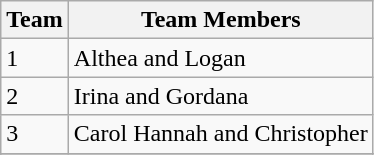<table class="wikitable">
<tr>
<th>Team</th>
<th>Team Members</th>
</tr>
<tr>
<td>1</td>
<td>Althea and Logan</td>
</tr>
<tr>
<td>2</td>
<td>Irina and Gordana</td>
</tr>
<tr>
<td>3</td>
<td>Carol Hannah and Christopher</td>
</tr>
<tr>
</tr>
<tr>
</tr>
</table>
